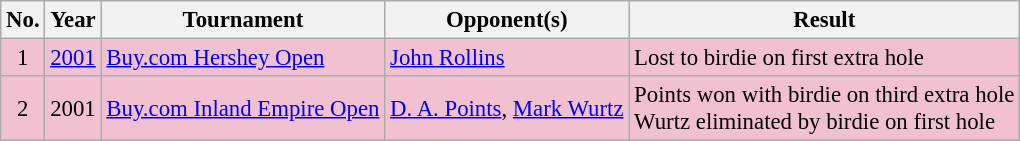<table class="wikitable" style="font-size:95%;">
<tr>
<th>No.</th>
<th>Year</th>
<th>Tournament</th>
<th>Opponent(s)</th>
<th>Result</th>
</tr>
<tr style="background:#F2C1D1;">
<td align=center>1</td>
<td align=center><a href='#'>2001</a></td>
<td><a href='#'>Buy.com Hershey Open</a></td>
<td> <a href='#'>John Rollins</a></td>
<td>Lost to birdie on first extra hole</td>
</tr>
<tr style="background:#F2C1D1;">
<td align=center>2</td>
<td align=center>2001</td>
<td><a href='#'>Buy.com Inland Empire Open</a></td>
<td> <a href='#'>D. A. Points</a>,  <a href='#'>Mark Wurtz</a></td>
<td>Points won with birdie on third extra hole<br>Wurtz eliminated by birdie on first hole</td>
</tr>
</table>
